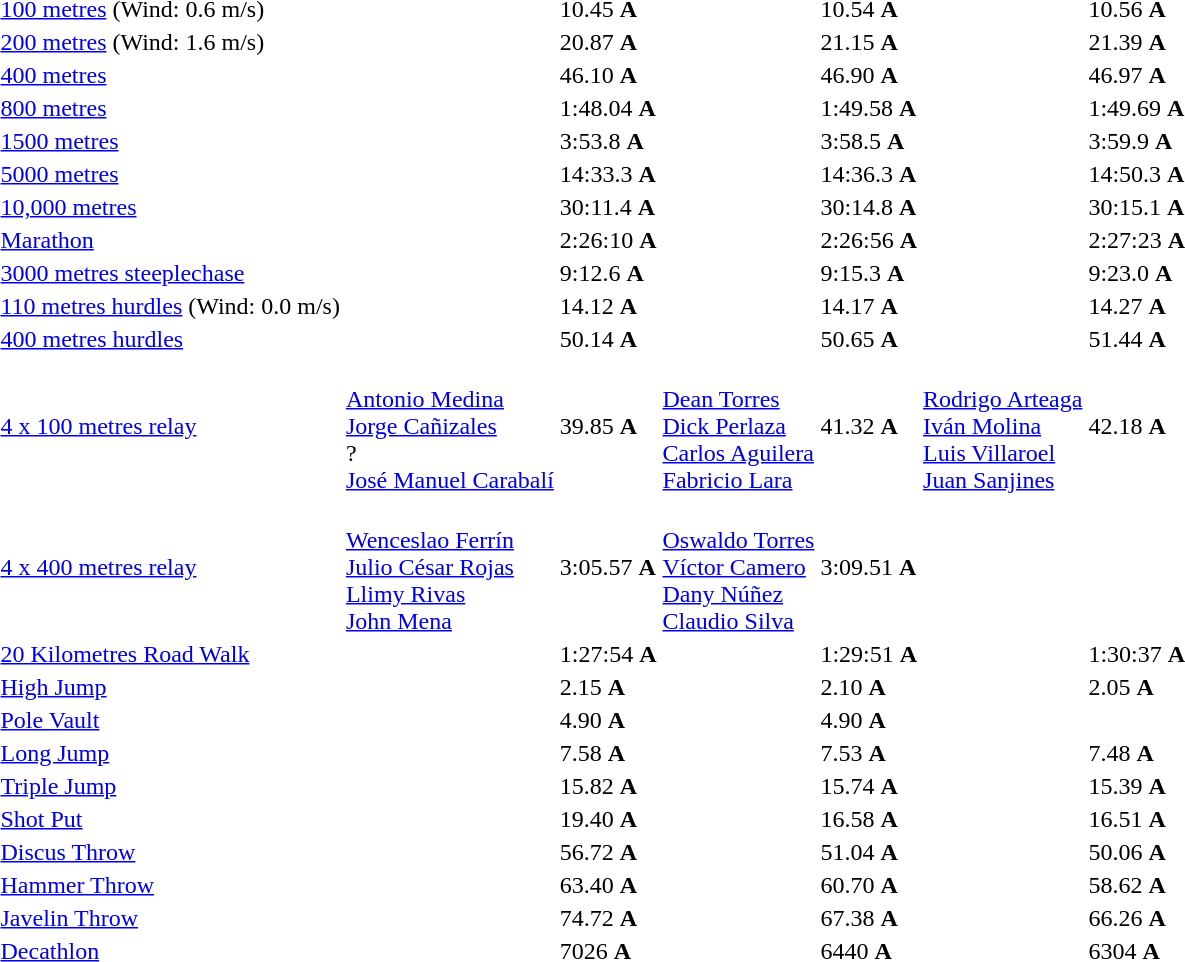<table>
<tr>
<td><a href='#'>100 metres</a> (Wind: 0.6 m/s)</td>
<td></td>
<td>10.45 <strong>A</strong></td>
<td></td>
<td>10.54 <strong>A</strong></td>
<td></td>
<td>10.56 <strong>A</strong></td>
</tr>
<tr>
<td><a href='#'>200 metres</a> (Wind: 1.6 m/s)</td>
<td></td>
<td>20.87 <strong>A</strong></td>
<td></td>
<td>21.15 <strong>A</strong></td>
<td></td>
<td>21.39 <strong>A</strong></td>
</tr>
<tr>
<td><a href='#'>400 metres</a></td>
<td></td>
<td>46.10 <strong>A</strong></td>
<td></td>
<td>46.90 <strong>A</strong></td>
<td></td>
<td>46.97 <strong>A</strong></td>
</tr>
<tr>
<td><a href='#'>800 metres</a></td>
<td></td>
<td>1:48.04 <strong>A</strong></td>
<td></td>
<td>1:49.58 <strong>A</strong></td>
<td></td>
<td>1:49.69 <strong>A</strong></td>
</tr>
<tr>
<td><a href='#'>1500 metres</a></td>
<td></td>
<td>3:53.8 <strong>A</strong></td>
<td></td>
<td>3:58.5 <strong>A</strong></td>
<td></td>
<td>3:59.9 <strong>A</strong></td>
</tr>
<tr>
<td><a href='#'>5000 metres</a></td>
<td></td>
<td>14:33.3 <strong>A</strong></td>
<td></td>
<td>14:36.3 <strong>A</strong></td>
<td></td>
<td>14:50.3 <strong>A</strong></td>
</tr>
<tr>
<td><a href='#'>10,000 metres</a></td>
<td></td>
<td>30:11.4 <strong>A</strong></td>
<td></td>
<td>30:14.8 <strong>A</strong></td>
<td></td>
<td>30:15.1 <strong>A</strong></td>
</tr>
<tr>
<td><a href='#'>Marathon</a></td>
<td></td>
<td>2:26:10 <strong>A</strong></td>
<td></td>
<td>2:26:56 <strong>A</strong></td>
<td></td>
<td>2:27:23 <strong>A</strong></td>
</tr>
<tr>
<td><a href='#'>3000 metres steeplechase</a></td>
<td></td>
<td>9:12.6 <strong>A</strong></td>
<td></td>
<td>9:15.3 <strong>A</strong></td>
<td></td>
<td>9:23.0 <strong>A</strong></td>
</tr>
<tr>
<td><a href='#'>110 metres hurdles</a> (Wind: 0.0 m/s)</td>
<td></td>
<td>14.12 <strong>A</strong></td>
<td></td>
<td>14.17 <strong>A</strong></td>
<td></td>
<td>14.27 <strong>A</strong></td>
</tr>
<tr>
<td><a href='#'>400 metres hurdles</a></td>
<td></td>
<td>50.14 <strong>A</strong></td>
<td></td>
<td>50.65 <strong>A</strong></td>
<td></td>
<td>51.44 <strong>A</strong></td>
</tr>
<tr>
<td><a href='#'>4 x 100 metres relay</a></td>
<td><br><a href='#'>Antonio Medina</a><br><a href='#'>Jorge Cañizales</a><br>?<br><a href='#'>José Manuel Carabalí</a></td>
<td>39.85 <strong>A</strong></td>
<td><br><a href='#'>Dean Torres</a><br><a href='#'>Dick Perlaza</a><br><a href='#'>Carlos Aguilera</a><br><a href='#'>Fabricio Lara</a></td>
<td>41.32 <strong>A</strong></td>
<td><br><a href='#'>Rodrigo Arteaga</a><br><a href='#'>Iván Molina</a><br><a href='#'>Luis Villaroel</a><br><a href='#'>Juan Sanjines</a></td>
<td>42.18 <strong>A</strong></td>
</tr>
<tr>
<td><a href='#'>4 x 400 metres relay</a></td>
<td> <br> <a href='#'>Wenceslao Ferrín</a><br><a href='#'>Julio César Rojas</a><br><a href='#'>Llimy Rivas</a><br><a href='#'>John Mena</a></td>
<td>3:05.57 <strong>A</strong></td>
<td><br><a href='#'>Oswaldo Torres</a><br><a href='#'>Víctor Camero</a><br><a href='#'>Dany Núñez</a><br><a href='#'>Claudio Silva</a></td>
<td>3:09.51 <strong>A</strong></td>
<td></td>
<td></td>
</tr>
<tr>
<td><a href='#'>20 Kilometres Road Walk</a></td>
<td></td>
<td>1:27:54 <strong>A</strong></td>
<td></td>
<td>1:29:51 <strong>A</strong></td>
<td></td>
<td>1:30:37 <strong>A</strong></td>
</tr>
<tr>
<td><a href='#'>High Jump</a></td>
<td></td>
<td>2.15 <strong>A</strong></td>
<td></td>
<td>2.10 <strong>A</strong></td>
<td></td>
<td>2.05 <strong>A</strong></td>
</tr>
<tr>
<td><a href='#'>Pole Vault</a></td>
<td></td>
<td>4.90 <strong>A</strong></td>
<td></td>
<td>4.90 <strong>A</strong></td>
<td></td>
<td></td>
</tr>
<tr>
<td><a href='#'>Long Jump</a></td>
<td></td>
<td>7.58 <strong>A</strong></td>
<td></td>
<td>7.53 <strong>A</strong></td>
<td></td>
<td>7.48 <strong>A</strong></td>
</tr>
<tr>
<td><a href='#'>Triple Jump</a></td>
<td></td>
<td>15.82 <strong>A</strong></td>
<td></td>
<td>15.74 <strong>A</strong></td>
<td></td>
<td>15.39 <strong>A</strong></td>
</tr>
<tr>
<td><a href='#'>Shot Put</a></td>
<td></td>
<td>19.40 <strong>A</strong></td>
<td></td>
<td>16.58 <strong>A</strong></td>
<td></td>
<td>16.51 <strong>A</strong></td>
</tr>
<tr>
<td><a href='#'>Discus Throw</a></td>
<td></td>
<td>56.72 <strong>A</strong></td>
<td></td>
<td>51.04 <strong>A</strong></td>
<td></td>
<td>50.06 <strong>A</strong></td>
</tr>
<tr>
<td><a href='#'>Hammer Throw</a></td>
<td></td>
<td>63.40 <strong>A</strong></td>
<td></td>
<td>60.70 <strong>A</strong></td>
<td></td>
<td>58.62 <strong>A</strong></td>
</tr>
<tr>
<td><a href='#'>Javelin Throw</a></td>
<td></td>
<td>74.72 <strong>A</strong></td>
<td></td>
<td>67.38 <strong>A</strong></td>
<td></td>
<td>66.26 <strong>A</strong></td>
</tr>
<tr>
<td><a href='#'>Decathlon</a></td>
<td></td>
<td>7026 <strong>A</strong></td>
<td></td>
<td>6440 <strong>A</strong></td>
<td></td>
<td>6304 <strong>A</strong></td>
</tr>
</table>
